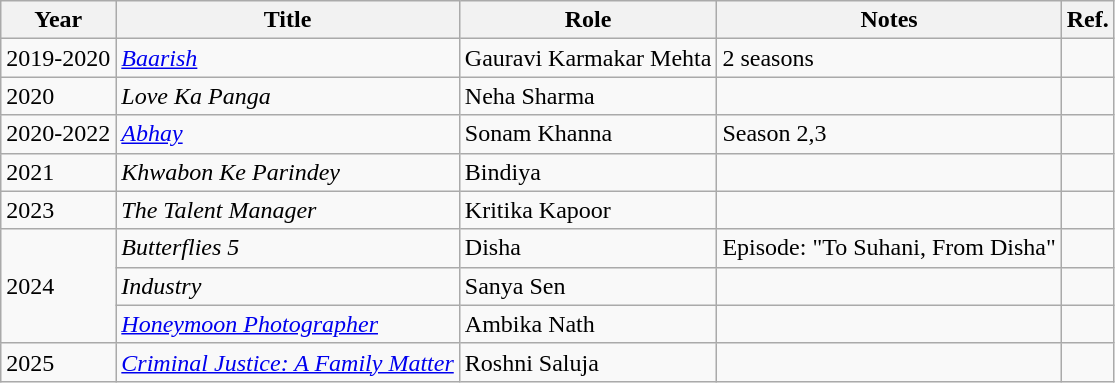<table class="wikitable sortable">
<tr>
<th>Year</th>
<th>Title</th>
<th>Role</th>
<th class="unsortable">Notes</th>
<th class="unsortable">Ref.</th>
</tr>
<tr>
<td>2019-2020</td>
<td><em><a href='#'>Baarish</a></em></td>
<td>Gauravi Karmakar Mehta</td>
<td>2 seasons</td>
<td></td>
</tr>
<tr>
<td>2020</td>
<td><em>Love Ka Panga</em></td>
<td>Neha Sharma</td>
<td></td>
<td></td>
</tr>
<tr>
<td>2020-2022</td>
<td><em><a href='#'>Abhay</a></em></td>
<td>Sonam Khanna</td>
<td>Season 2,3</td>
<td></td>
</tr>
<tr>
<td>2021</td>
<td><em>Khwabon Ke Parindey</em></td>
<td>Bindiya</td>
<td></td>
<td></td>
</tr>
<tr>
<td>2023</td>
<td><em>The Talent Manager</em></td>
<td>Kritika Kapoor</td>
<td></td>
<td></td>
</tr>
<tr>
<td rowspan="3">2024</td>
<td><em>Butterflies 5</em></td>
<td>Disha</td>
<td>Episode: "To Suhani, From Disha"</td>
<td></td>
</tr>
<tr>
<td><em>Industry</em></td>
<td>Sanya Sen</td>
<td></td>
<td></td>
</tr>
<tr>
<td><em><a href='#'>Honeymoon Photographer</a></em></td>
<td>Ambika Nath</td>
<td></td>
<td></td>
</tr>
<tr>
<td>2025</td>
<td><em><a href='#'>Criminal Justice: A Family Matter</a></em></td>
<td>Roshni Saluja</td>
<td></td>
<td></td>
</tr>
</table>
